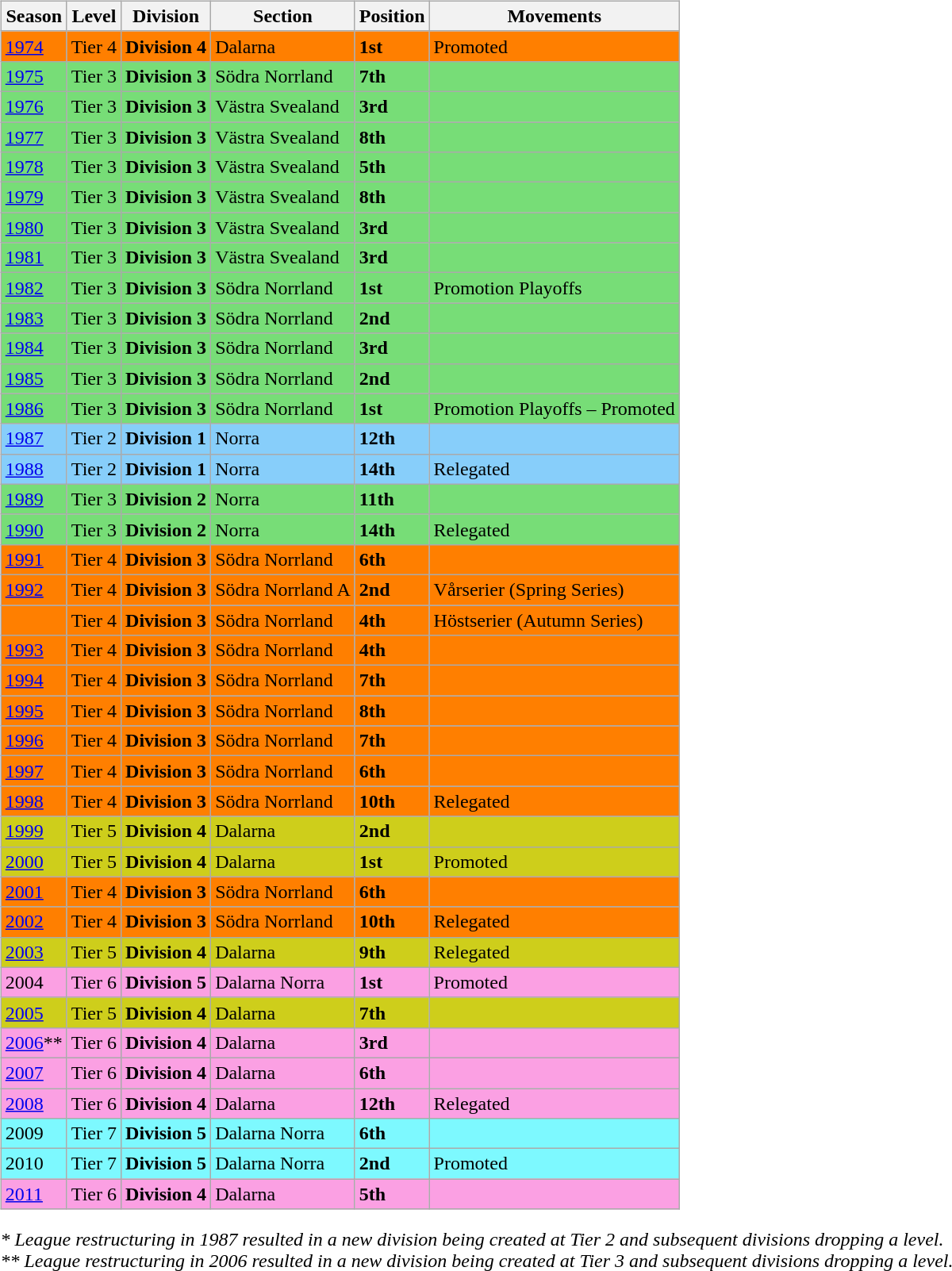<table>
<tr>
<td valign="top" width=0%><br><table class="wikitable">
<tr style="background:#f0f6fa;">
<th><strong>Season</strong></th>
<th><strong>Level</strong></th>
<th><strong>Division</strong></th>
<th><strong>Section</strong></th>
<th><strong>Position</strong></th>
<th><strong>Movements</strong></th>
</tr>
<tr>
<td style="background:#FF7F00;"><a href='#'>1974</a></td>
<td style="background:#FF7F00;">Tier 4</td>
<td style="background:#FF7F00;"><strong>Division 4</strong></td>
<td style="background:#FF7F00;">Dalarna</td>
<td style="background:#FF7F00;"><strong>1st</strong></td>
<td style="background:#FF7F00;">Promoted</td>
</tr>
<tr>
<td style="background:#77DD77;"><a href='#'>1975</a></td>
<td style="background:#77DD77;">Tier 3</td>
<td style="background:#77DD77;"><strong>Division 3</strong></td>
<td style="background:#77DD77;">Södra Norrland</td>
<td style="background:#77DD77;"><strong>7th</strong></td>
<td style="background:#77DD77;"></td>
</tr>
<tr>
<td style="background:#77DD77;"><a href='#'>1976</a></td>
<td style="background:#77DD77;">Tier 3</td>
<td style="background:#77DD77;"><strong>Division 3</strong></td>
<td style="background:#77DD77;">Västra Svealand</td>
<td style="background:#77DD77;"><strong>3rd</strong></td>
<td style="background:#77DD77;"></td>
</tr>
<tr>
<td style="background:#77DD77;"><a href='#'>1977</a></td>
<td style="background:#77DD77;">Tier 3</td>
<td style="background:#77DD77;"><strong>Division 3</strong></td>
<td style="background:#77DD77;">Västra Svealand</td>
<td style="background:#77DD77;"><strong>8th</strong></td>
<td style="background:#77DD77;"></td>
</tr>
<tr>
<td style="background:#77DD77;"><a href='#'>1978</a></td>
<td style="background:#77DD77;">Tier 3</td>
<td style="background:#77DD77;"><strong>Division 3</strong></td>
<td style="background:#77DD77;">Västra Svealand</td>
<td style="background:#77DD77;"><strong>5th</strong></td>
<td style="background:#77DD77;"></td>
</tr>
<tr>
<td style="background:#77DD77;"><a href='#'>1979</a></td>
<td style="background:#77DD77;">Tier 3</td>
<td style="background:#77DD77;"><strong>Division 3</strong></td>
<td style="background:#77DD77;">Västra Svealand</td>
<td style="background:#77DD77;"><strong>8th</strong></td>
<td style="background:#77DD77;"></td>
</tr>
<tr>
<td style="background:#77DD77;"><a href='#'>1980</a></td>
<td style="background:#77DD77;">Tier 3</td>
<td style="background:#77DD77;"><strong>Division 3</strong></td>
<td style="background:#77DD77;">Västra Svealand</td>
<td style="background:#77DD77;"><strong>3rd</strong></td>
<td style="background:#77DD77;"></td>
</tr>
<tr>
<td style="background:#77DD77;"><a href='#'>1981</a></td>
<td style="background:#77DD77;">Tier 3</td>
<td style="background:#77DD77;"><strong>Division 3</strong></td>
<td style="background:#77DD77;">Västra Svealand</td>
<td style="background:#77DD77;"><strong>3rd</strong></td>
<td style="background:#77DD77;"></td>
</tr>
<tr>
<td style="background:#77DD77;"><a href='#'>1982</a></td>
<td style="background:#77DD77;">Tier 3</td>
<td style="background:#77DD77;"><strong>Division 3</strong></td>
<td style="background:#77DD77;">Södra Norrland</td>
<td style="background:#77DD77;"><strong>1st</strong></td>
<td style="background:#77DD77;">Promotion Playoffs</td>
</tr>
<tr>
<td style="background:#77DD77;"><a href='#'>1983</a></td>
<td style="background:#77DD77;">Tier 3</td>
<td style="background:#77DD77;"><strong>Division 3</strong></td>
<td style="background:#77DD77;">Södra Norrland</td>
<td style="background:#77DD77;"><strong>2nd</strong></td>
<td style="background:#77DD77;"></td>
</tr>
<tr>
<td style="background:#77DD77;"><a href='#'>1984</a></td>
<td style="background:#77DD77;">Tier 3</td>
<td style="background:#77DD77;"><strong>Division 3</strong></td>
<td style="background:#77DD77;">Södra Norrland</td>
<td style="background:#77DD77;"><strong>3rd</strong></td>
<td style="background:#77DD77;"></td>
</tr>
<tr>
<td style="background:#77DD77;"><a href='#'>1985</a></td>
<td style="background:#77DD77;">Tier 3</td>
<td style="background:#77DD77;"><strong>Division 3</strong></td>
<td style="background:#77DD77;">Södra Norrland</td>
<td style="background:#77DD77;"><strong>2nd</strong></td>
<td style="background:#77DD77;"></td>
</tr>
<tr>
<td style="background:#77DD77;"><a href='#'>1986</a></td>
<td style="background:#77DD77;">Tier 3</td>
<td style="background:#77DD77;"><strong>Division 3</strong></td>
<td style="background:#77DD77;">Södra Norrland</td>
<td style="background:#77DD77;"><strong>1st</strong></td>
<td style="background:#77DD77;">Promotion Playoffs – Promoted</td>
</tr>
<tr>
<td style="background:#87CEFA;"><a href='#'>1987</a></td>
<td style="background:#87CEFA;">Tier 2</td>
<td style="background:#87CEFA;"><strong>Division 1</strong></td>
<td style="background:#87CEFA;">Norra</td>
<td style="background:#87CEFA;"><strong>12th</strong></td>
<td style="background:#87CEFA;"></td>
</tr>
<tr>
<td style="background:#87CEFA;"><a href='#'>1988</a></td>
<td style="background:#87CEFA;">Tier 2</td>
<td style="background:#87CEFA;"><strong>Division 1</strong></td>
<td style="background:#87CEFA;">Norra</td>
<td style="background:#87CEFA;"><strong>14th</strong></td>
<td style="background:#87CEFA;">Relegated</td>
</tr>
<tr>
<td style="background:#77DD77;"><a href='#'>1989</a></td>
<td style="background:#77DD77;">Tier 3</td>
<td style="background:#77DD77;"><strong>Division 2</strong></td>
<td style="background:#77DD77;">Norra</td>
<td style="background:#77DD77;"><strong>11th</strong></td>
<td style="background:#77DD77;"></td>
</tr>
<tr>
<td style="background:#77DD77;"><a href='#'>1990</a></td>
<td style="background:#77DD77;">Tier 3</td>
<td style="background:#77DD77;"><strong>Division 2</strong></td>
<td style="background:#77DD77;">Norra</td>
<td style="background:#77DD77;"><strong>14th</strong></td>
<td style="background:#77DD77;">Relegated</td>
</tr>
<tr>
<td style="background:#FF7F00;"><a href='#'>1991</a></td>
<td style="background:#FF7F00;">Tier 4</td>
<td style="background:#FF7F00;"><strong>Division 3</strong></td>
<td style="background:#FF7F00;">Södra Norrland</td>
<td style="background:#FF7F00;"><strong>6th</strong></td>
<td style="background:#FF7F00;"></td>
</tr>
<tr>
<td style="background:#FF7F00;"><a href='#'>1992</a></td>
<td style="background:#FF7F00;">Tier 4</td>
<td style="background:#FF7F00;"><strong>Division 3</strong></td>
<td style="background:#FF7F00;">Södra Norrland A</td>
<td style="background:#FF7F00;"><strong>2nd</strong></td>
<td style="background:#FF7F00;">Vårserier (Spring Series)</td>
</tr>
<tr>
<td style="background:#FF7F00;"></td>
<td style="background:#FF7F00;">Tier 4</td>
<td style="background:#FF7F00;"><strong>Division 3</strong></td>
<td style="background:#FF7F00;">Södra Norrland</td>
<td style="background:#FF7F00;"><strong>4th</strong></td>
<td style="background:#FF7F00;">Höstserier (Autumn Series)</td>
</tr>
<tr>
<td style="background:#FF7F00;"><a href='#'>1993</a></td>
<td style="background:#FF7F00;">Tier 4</td>
<td style="background:#FF7F00;"><strong>Division 3</strong></td>
<td style="background:#FF7F00;">Södra Norrland</td>
<td style="background:#FF7F00;"><strong>4th</strong></td>
<td style="background:#FF7F00;"></td>
</tr>
<tr>
<td style="background:#FF7F00;"><a href='#'>1994</a></td>
<td style="background:#FF7F00;">Tier 4</td>
<td style="background:#FF7F00;"><strong>Division 3</strong></td>
<td style="background:#FF7F00;">Södra Norrland</td>
<td style="background:#FF7F00;"><strong>7th</strong></td>
<td style="background:#FF7F00;"></td>
</tr>
<tr>
<td style="background:#FF7F00;"><a href='#'>1995</a></td>
<td style="background:#FF7F00;">Tier 4</td>
<td style="background:#FF7F00;"><strong>Division 3</strong></td>
<td style="background:#FF7F00;">Södra Norrland</td>
<td style="background:#FF7F00;"><strong>8th</strong></td>
<td style="background:#FF7F00;"></td>
</tr>
<tr>
<td style="background:#FF7F00;"><a href='#'>1996</a></td>
<td style="background:#FF7F00;">Tier 4</td>
<td style="background:#FF7F00;"><strong>Division 3</strong></td>
<td style="background:#FF7F00;">Södra Norrland</td>
<td style="background:#FF7F00;"><strong>7th</strong></td>
<td style="background:#FF7F00;"></td>
</tr>
<tr>
<td style="background:#FF7F00;"><a href='#'>1997</a></td>
<td style="background:#FF7F00;">Tier 4</td>
<td style="background:#FF7F00;"><strong>Division 3</strong></td>
<td style="background:#FF7F00;">Södra Norrland</td>
<td style="background:#FF7F00;"><strong>6th</strong></td>
<td style="background:#FF7F00;"></td>
</tr>
<tr>
<td style="background:#FF7F00;"><a href='#'>1998</a></td>
<td style="background:#FF7F00;">Tier 4</td>
<td style="background:#FF7F00;"><strong>Division 3</strong></td>
<td style="background:#FF7F00;">Södra Norrland</td>
<td style="background:#FF7F00;"><strong>10th</strong></td>
<td style="background:#FF7F00;">Relegated</td>
</tr>
<tr>
<td style="background:#CECE1B;"><a href='#'>1999</a></td>
<td style="background:#CECE1B;">Tier 5</td>
<td style="background:#CECE1B;"><strong>Division 4</strong></td>
<td style="background:#CECE1B;">Dalarna</td>
<td style="background:#CECE1B;"><strong>2nd</strong></td>
<td style="background:#CECE1B;"></td>
</tr>
<tr>
<td style="background:#CECE1B;"><a href='#'>2000</a></td>
<td style="background:#CECE1B;">Tier 5</td>
<td style="background:#CECE1B;"><strong>Division 4</strong></td>
<td style="background:#CECE1B;">Dalarna</td>
<td style="background:#CECE1B;"><strong>1st</strong></td>
<td style="background:#CECE1B;">Promoted</td>
</tr>
<tr>
<td style="background:#FF7F00;"><a href='#'>2001</a></td>
<td style="background:#FF7F00;">Tier 4</td>
<td style="background:#FF7F00;"><strong>Division 3</strong></td>
<td style="background:#FF7F00;">Södra Norrland</td>
<td style="background:#FF7F00;"><strong>6th</strong></td>
<td style="background:#FF7F00;"></td>
</tr>
<tr>
<td style="background:#FF7F00;"><a href='#'>2002</a></td>
<td style="background:#FF7F00;">Tier 4</td>
<td style="background:#FF7F00;"><strong>Division 3</strong></td>
<td style="background:#FF7F00;">Södra Norrland</td>
<td style="background:#FF7F00;"><strong>10th</strong></td>
<td style="background:#FF7F00;">Relegated</td>
</tr>
<tr>
<td style="background:#CECE1B;"><a href='#'>2003</a></td>
<td style="background:#CECE1B;">Tier 5</td>
<td style="background:#CECE1B;"><strong>Division 4</strong></td>
<td style="background:#CECE1B;">Dalarna</td>
<td style="background:#CECE1B;"><strong>9th</strong></td>
<td style="background:#CECE1B;">Relegated</td>
</tr>
<tr>
<td style="background:#FBA0E3;">2004</td>
<td style="background:#FBA0E3;">Tier 6</td>
<td style="background:#FBA0E3;"><strong>Division 5</strong></td>
<td style="background:#FBA0E3;">Dalarna Norra</td>
<td style="background:#FBA0E3;"><strong>1st</strong></td>
<td style="background:#FBA0E3;">Promoted</td>
</tr>
<tr>
<td style="background:#CECE1B;"><a href='#'>2005</a></td>
<td style="background:#CECE1B;">Tier 5</td>
<td style="background:#CECE1B;"><strong>Division 4</strong></td>
<td style="background:#CECE1B;">Dalarna</td>
<td style="background:#CECE1B;"><strong>7th</strong></td>
<td style="background:#CECE1B;"></td>
</tr>
<tr>
<td style="background:#FBA0E3;"><a href='#'>2006</a>**</td>
<td style="background:#FBA0E3;">Tier 6</td>
<td style="background:#FBA0E3;"><strong>Division 4</strong></td>
<td style="background:#FBA0E3;">Dalarna</td>
<td style="background:#FBA0E3;"><strong>3rd</strong></td>
<td style="background:#FBA0E3;"></td>
</tr>
<tr>
<td style="background:#FBA0E3;"><a href='#'>2007</a></td>
<td style="background:#FBA0E3;">Tier 6</td>
<td style="background:#FBA0E3;"><strong>Division 4</strong></td>
<td style="background:#FBA0E3;">Dalarna</td>
<td style="background:#FBA0E3;"><strong>6th</strong></td>
<td style="background:#FBA0E3;"></td>
</tr>
<tr>
<td style="background:#FBA0E3;"><a href='#'>2008</a></td>
<td style="background:#FBA0E3;">Tier 6</td>
<td style="background:#FBA0E3;"><strong>Division 4</strong></td>
<td style="background:#FBA0E3;">Dalarna</td>
<td style="background:#FBA0E3;"><strong>12th</strong></td>
<td style="background:#FBA0E3;">Relegated</td>
</tr>
<tr>
<td style="background:#7DF9FF;">2009</td>
<td style="background:#7DF9FF;">Tier 7</td>
<td style="background:#7DF9FF;"><strong>Division 5</strong></td>
<td style="background:#7DF9FF;">Dalarna Norra</td>
<td style="background:#7DF9FF;"><strong>6th</strong></td>
<td style="background:#7DF9FF;"></td>
</tr>
<tr>
<td style="background:#7DF9FF;">2010</td>
<td style="background:#7DF9FF;">Tier 7</td>
<td style="background:#7DF9FF;"><strong>Division 5</strong></td>
<td style="background:#7DF9FF;">Dalarna Norra</td>
<td style="background:#7DF9FF;"><strong>2nd</strong></td>
<td style="background:#7DF9FF;">Promoted</td>
</tr>
<tr>
<td style="background:#FBA0E3;"><a href='#'>2011</a></td>
<td style="background:#FBA0E3;">Tier 6</td>
<td style="background:#FBA0E3;"><strong>Division 4</strong></td>
<td style="background:#FBA0E3;">Dalarna</td>
<td style="background:#FBA0E3;"><strong>5th</strong></td>
<td style="background:#FBA0E3;"></td>
</tr>
</table>
<em>* League restructuring in 1987 resulted in a new division being created at Tier 2 and subsequent divisions dropping a level.</em><br>
<em>** League restructuring in 2006 resulted in a new division being created at Tier 3 and subsequent divisions dropping a level.</em>


</td>
</tr>
</table>
